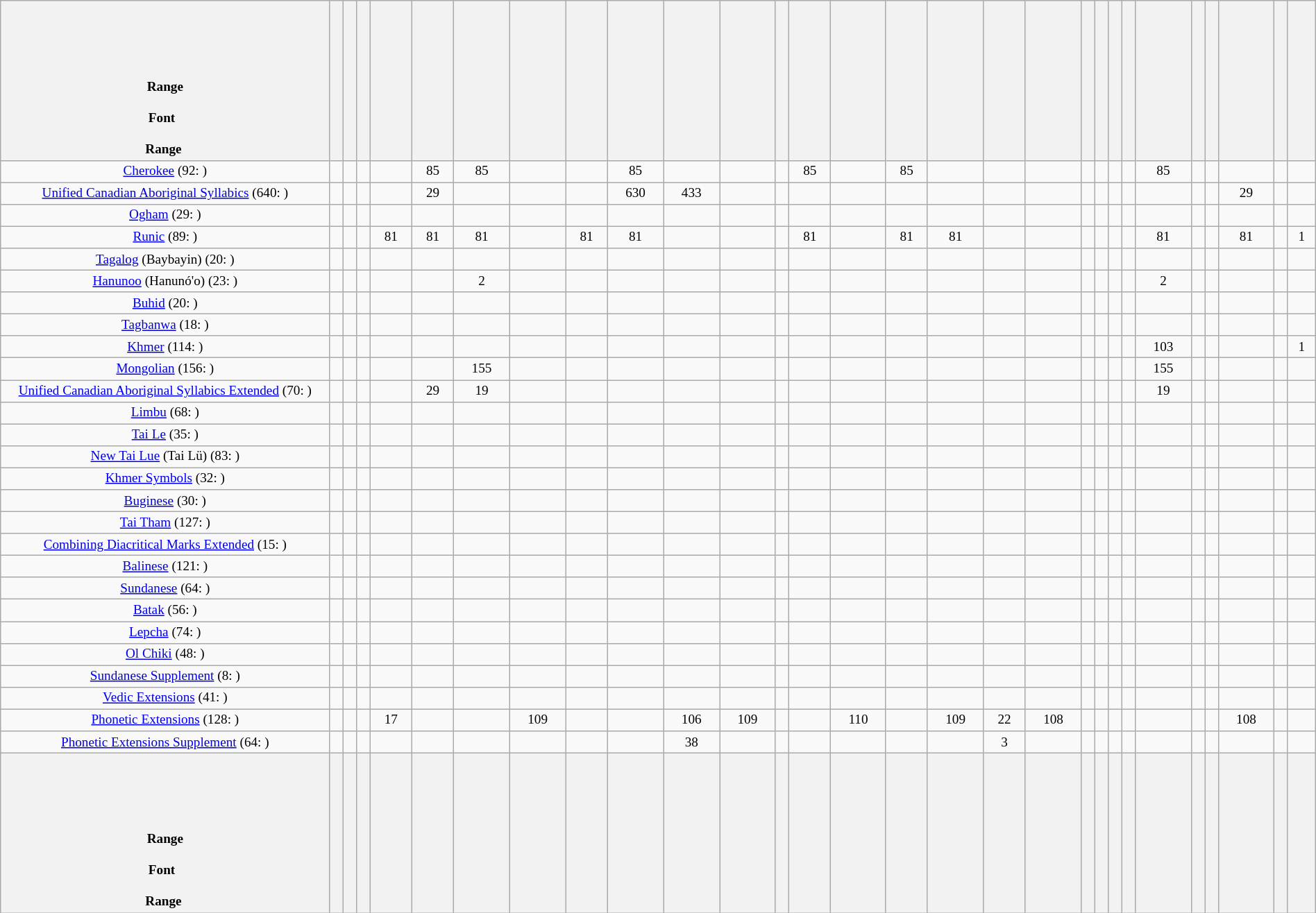<table class="wikitable" style="width:100%; text-align:center; vertical-align:middle; font-size:80%;">
<tr style="vertical-align: bottom; height:12em;">
<th style="width:310px;"><br>Range<br><br>Font  <br><br>Range <span></span></th>
<th></th>
<th></th>
<th></th>
<th></th>
<th></th>
<th></th>
<th></th>
<th></th>
<th></th>
<th></th>
<th></th>
<th></th>
<th></th>
<th></th>
<th></th>
<th></th>
<th></th>
<th></th>
<th></th>
<th></th>
<th></th>
<th></th>
<th></th>
<th></th>
<th></th>
<th></th>
<th></th>
<th></th>
</tr>
<tr>
<td><a href='#'>Cherokee</a> (92: )</td>
<td></td>
<td></td>
<td></td>
<td></td>
<td>85</td>
<td>85</td>
<td></td>
<td></td>
<td>85</td>
<td></td>
<td></td>
<td></td>
<td>85</td>
<td></td>
<td>85</td>
<td></td>
<td></td>
<td></td>
<td></td>
<td></td>
<td></td>
<td></td>
<td>85</td>
<td></td>
<td></td>
<td></td>
<td></td>
<td></td>
</tr>
<tr>
<td><a href='#'>Unified Canadian Aboriginal Syllabics</a> (640: )</td>
<td></td>
<td></td>
<td></td>
<td></td>
<td>29</td>
<td></td>
<td></td>
<td></td>
<td>630</td>
<td>433</td>
<td></td>
<td></td>
<td></td>
<td></td>
<td></td>
<td></td>
<td></td>
<td></td>
<td></td>
<td></td>
<td></td>
<td></td>
<td></td>
<td></td>
<td></td>
<td>29</td>
<td></td>
<td></td>
</tr>
<tr>
<td><a href='#'>Ogham</a> (29: )</td>
<td></td>
<td></td>
<td></td>
<td></td>
<td></td>
<td></td>
<td></td>
<td></td>
<td></td>
<td></td>
<td></td>
<td></td>
<td></td>
<td></td>
<td></td>
<td></td>
<td></td>
<td></td>
<td></td>
<td></td>
<td></td>
<td></td>
<td></td>
<td></td>
<td></td>
<td></td>
<td></td>
<td></td>
</tr>
<tr>
<td><a href='#'>Runic</a> (89: )</td>
<td></td>
<td></td>
<td></td>
<td>81</td>
<td>81</td>
<td>81</td>
<td></td>
<td>81</td>
<td>81</td>
<td></td>
<td></td>
<td></td>
<td>81</td>
<td></td>
<td>81</td>
<td>81</td>
<td></td>
<td></td>
<td></td>
<td></td>
<td></td>
<td></td>
<td>81</td>
<td></td>
<td></td>
<td>81</td>
<td></td>
<td>1</td>
</tr>
<tr>
<td><a href='#'>Tagalog</a> (Baybayin) (20: )</td>
<td></td>
<td></td>
<td></td>
<td></td>
<td></td>
<td></td>
<td></td>
<td></td>
<td></td>
<td></td>
<td></td>
<td></td>
<td></td>
<td></td>
<td></td>
<td></td>
<td></td>
<td></td>
<td></td>
<td></td>
<td></td>
<td></td>
<td></td>
<td></td>
<td></td>
<td></td>
<td></td>
<td></td>
</tr>
<tr>
<td><a href='#'>Hanunoo</a> (Hanunó'o) (23: )</td>
<td></td>
<td></td>
<td></td>
<td></td>
<td></td>
<td>2</td>
<td></td>
<td></td>
<td></td>
<td></td>
<td></td>
<td></td>
<td></td>
<td></td>
<td></td>
<td></td>
<td></td>
<td></td>
<td></td>
<td></td>
<td></td>
<td></td>
<td>2</td>
<td></td>
<td></td>
<td></td>
<td></td>
<td></td>
</tr>
<tr>
<td><a href='#'>Buhid</a> (20: )</td>
<td></td>
<td></td>
<td></td>
<td></td>
<td></td>
<td></td>
<td></td>
<td></td>
<td></td>
<td></td>
<td></td>
<td></td>
<td></td>
<td></td>
<td></td>
<td></td>
<td></td>
<td></td>
<td></td>
<td></td>
<td></td>
<td></td>
<td></td>
<td></td>
<td></td>
<td></td>
<td></td>
<td></td>
</tr>
<tr>
<td><a href='#'>Tagbanwa</a> (18: )</td>
<td></td>
<td></td>
<td></td>
<td></td>
<td></td>
<td></td>
<td></td>
<td></td>
<td></td>
<td></td>
<td></td>
<td></td>
<td></td>
<td></td>
<td></td>
<td></td>
<td></td>
<td></td>
<td></td>
<td></td>
<td></td>
<td></td>
<td></td>
<td></td>
<td></td>
<td></td>
<td></td>
<td></td>
</tr>
<tr>
<td><a href='#'>Khmer</a> (114: )</td>
<td></td>
<td></td>
<td></td>
<td></td>
<td></td>
<td></td>
<td></td>
<td></td>
<td></td>
<td></td>
<td></td>
<td></td>
<td></td>
<td></td>
<td></td>
<td></td>
<td></td>
<td></td>
<td></td>
<td></td>
<td></td>
<td></td>
<td>103</td>
<td></td>
<td></td>
<td></td>
<td></td>
<td>1</td>
</tr>
<tr>
<td><a href='#'>Mongolian</a> (156: )</td>
<td></td>
<td></td>
<td></td>
<td></td>
<td></td>
<td>155</td>
<td></td>
<td></td>
<td></td>
<td></td>
<td></td>
<td></td>
<td></td>
<td></td>
<td></td>
<td></td>
<td></td>
<td></td>
<td></td>
<td></td>
<td></td>
<td></td>
<td>155</td>
<td></td>
<td></td>
<td></td>
<td></td>
<td></td>
</tr>
<tr>
<td><a href='#'>Unified Canadian Aboriginal Syllabics Extended</a> (70: )</td>
<td></td>
<td></td>
<td></td>
<td></td>
<td>29</td>
<td>19</td>
<td></td>
<td></td>
<td></td>
<td></td>
<td></td>
<td></td>
<td></td>
<td></td>
<td></td>
<td></td>
<td></td>
<td></td>
<td></td>
<td></td>
<td></td>
<td></td>
<td>19</td>
<td></td>
<td></td>
<td></td>
<td></td>
<td></td>
</tr>
<tr>
<td><a href='#'>Limbu</a> (68: )</td>
<td></td>
<td></td>
<td></td>
<td></td>
<td></td>
<td></td>
<td></td>
<td></td>
<td></td>
<td></td>
<td></td>
<td></td>
<td></td>
<td></td>
<td></td>
<td></td>
<td></td>
<td></td>
<td></td>
<td></td>
<td></td>
<td></td>
<td></td>
<td></td>
<td></td>
<td></td>
<td></td>
<td></td>
</tr>
<tr>
<td><a href='#'>Tai Le</a> (35: )</td>
<td></td>
<td></td>
<td></td>
<td></td>
<td></td>
<td></td>
<td></td>
<td></td>
<td></td>
<td></td>
<td></td>
<td></td>
<td></td>
<td></td>
<td></td>
<td></td>
<td></td>
<td></td>
<td></td>
<td></td>
<td></td>
<td></td>
<td></td>
<td></td>
<td></td>
<td></td>
<td></td>
<td></td>
</tr>
<tr>
<td><a href='#'>New Tai Lue</a> (Tai Lü) (83: )</td>
<td></td>
<td></td>
<td></td>
<td></td>
<td></td>
<td></td>
<td></td>
<td></td>
<td></td>
<td></td>
<td></td>
<td></td>
<td></td>
<td></td>
<td></td>
<td></td>
<td></td>
<td></td>
<td></td>
<td></td>
<td></td>
<td></td>
<td></td>
<td></td>
<td></td>
<td></td>
<td></td>
<td></td>
</tr>
<tr>
<td><a href='#'>Khmer Symbols</a> (32: )</td>
<td></td>
<td></td>
<td></td>
<td></td>
<td></td>
<td></td>
<td></td>
<td></td>
<td></td>
<td></td>
<td></td>
<td></td>
<td></td>
<td></td>
<td></td>
<td></td>
<td></td>
<td></td>
<td></td>
<td></td>
<td></td>
<td></td>
<td></td>
<td></td>
<td></td>
<td></td>
<td></td>
<td></td>
</tr>
<tr>
<td><a href='#'>Buginese</a> (30: )</td>
<td></td>
<td></td>
<td></td>
<td></td>
<td></td>
<td></td>
<td></td>
<td></td>
<td></td>
<td></td>
<td></td>
<td></td>
<td></td>
<td></td>
<td></td>
<td></td>
<td></td>
<td></td>
<td></td>
<td></td>
<td></td>
<td></td>
<td></td>
<td></td>
<td></td>
<td></td>
<td></td>
<td></td>
</tr>
<tr>
<td><a href='#'>Tai Tham</a> (127: )</td>
<td></td>
<td></td>
<td></td>
<td></td>
<td></td>
<td></td>
<td></td>
<td></td>
<td></td>
<td></td>
<td></td>
<td></td>
<td></td>
<td></td>
<td></td>
<td></td>
<td></td>
<td></td>
<td></td>
<td></td>
<td></td>
<td></td>
<td></td>
<td></td>
<td></td>
<td></td>
<td></td>
<td></td>
</tr>
<tr>
<td><a href='#'>Combining Diacritical Marks Extended</a> (15: )</td>
<td></td>
<td></td>
<td></td>
<td></td>
<td></td>
<td></td>
<td></td>
<td></td>
<td></td>
<td></td>
<td></td>
<td></td>
<td></td>
<td></td>
<td></td>
<td></td>
<td></td>
<td></td>
<td></td>
<td></td>
<td></td>
<td></td>
<td></td>
<td></td>
<td></td>
<td></td>
<td></td>
<td></td>
</tr>
<tr>
<td><a href='#'>Balinese</a> (121: )</td>
<td></td>
<td></td>
<td></td>
<td></td>
<td></td>
<td></td>
<td></td>
<td></td>
<td></td>
<td></td>
<td></td>
<td></td>
<td></td>
<td></td>
<td></td>
<td></td>
<td></td>
<td></td>
<td></td>
<td></td>
<td></td>
<td></td>
<td></td>
<td></td>
<td></td>
<td></td>
<td></td>
<td></td>
</tr>
<tr>
<td><a href='#'>Sundanese</a> (64: )</td>
<td></td>
<td></td>
<td></td>
<td></td>
<td></td>
<td></td>
<td></td>
<td></td>
<td></td>
<td></td>
<td></td>
<td></td>
<td></td>
<td></td>
<td></td>
<td></td>
<td></td>
<td></td>
<td></td>
<td></td>
<td></td>
<td></td>
<td></td>
<td></td>
<td></td>
<td></td>
<td></td>
<td></td>
</tr>
<tr>
<td><a href='#'>Batak</a> (56: )</td>
<td></td>
<td></td>
<td></td>
<td></td>
<td></td>
<td></td>
<td></td>
<td></td>
<td></td>
<td></td>
<td></td>
<td></td>
<td></td>
<td></td>
<td></td>
<td></td>
<td></td>
<td></td>
<td></td>
<td></td>
<td></td>
<td></td>
<td></td>
<td></td>
<td></td>
<td></td>
<td></td>
<td></td>
</tr>
<tr>
<td><a href='#'>Lepcha</a> (74: )</td>
<td></td>
<td></td>
<td></td>
<td></td>
<td></td>
<td></td>
<td></td>
<td></td>
<td></td>
<td></td>
<td></td>
<td></td>
<td></td>
<td></td>
<td></td>
<td></td>
<td></td>
<td></td>
<td></td>
<td></td>
<td></td>
<td></td>
<td></td>
<td></td>
<td></td>
<td></td>
<td></td>
<td></td>
</tr>
<tr>
<td><a href='#'>Ol Chiki</a> (48: )</td>
<td></td>
<td></td>
<td></td>
<td></td>
<td></td>
<td></td>
<td></td>
<td></td>
<td></td>
<td></td>
<td></td>
<td></td>
<td></td>
<td></td>
<td></td>
<td></td>
<td></td>
<td></td>
<td></td>
<td></td>
<td></td>
<td></td>
<td></td>
<td></td>
<td></td>
<td></td>
<td></td>
<td></td>
</tr>
<tr>
<td><a href='#'>Sundanese Supplement</a> (8: )</td>
<td></td>
<td></td>
<td></td>
<td></td>
<td></td>
<td></td>
<td></td>
<td></td>
<td></td>
<td></td>
<td></td>
<td></td>
<td></td>
<td></td>
<td></td>
<td></td>
<td></td>
<td></td>
<td></td>
<td></td>
<td></td>
<td></td>
<td></td>
<td></td>
<td></td>
<td></td>
<td></td>
<td></td>
</tr>
<tr>
<td><a href='#'>Vedic Extensions</a> (41: )</td>
<td></td>
<td></td>
<td></td>
<td></td>
<td></td>
<td></td>
<td></td>
<td></td>
<td></td>
<td></td>
<td></td>
<td></td>
<td></td>
<td></td>
<td></td>
<td></td>
<td></td>
<td></td>
<td></td>
<td></td>
<td></td>
<td></td>
<td></td>
<td></td>
<td></td>
<td></td>
<td></td>
<td></td>
</tr>
<tr>
<td><a href='#'>Phonetic Extensions</a> (128: )</td>
<td></td>
<td></td>
<td></td>
<td>17</td>
<td></td>
<td></td>
<td>109</td>
<td></td>
<td></td>
<td>106</td>
<td>109</td>
<td></td>
<td></td>
<td>110</td>
<td></td>
<td>109</td>
<td>22</td>
<td>108</td>
<td></td>
<td></td>
<td></td>
<td></td>
<td></td>
<td></td>
<td></td>
<td>108</td>
<td></td>
<td></td>
</tr>
<tr>
<td><a href='#'>Phonetic Extensions Supplement</a> (64: )</td>
<td></td>
<td></td>
<td></td>
<td></td>
<td></td>
<td></td>
<td></td>
<td></td>
<td></td>
<td>38</td>
<td></td>
<td></td>
<td></td>
<td></td>
<td></td>
<td></td>
<td>3</td>
<td></td>
<td></td>
<td></td>
<td></td>
<td></td>
<td></td>
<td></td>
<td></td>
<td></td>
<td></td>
<td></td>
</tr>
<tr style="vertical-align: bottom; height:12em;">
<th><br>Range<br><br>Font  <br><br>Range <span></span></th>
<th></th>
<th></th>
<th></th>
<th></th>
<th></th>
<th></th>
<th></th>
<th></th>
<th></th>
<th></th>
<th></th>
<th></th>
<th></th>
<th></th>
<th></th>
<th></th>
<th></th>
<th></th>
<th></th>
<th></th>
<th></th>
<th></th>
<th></th>
<th></th>
<th></th>
<th></th>
<th></th>
<th></th>
</tr>
</table>
